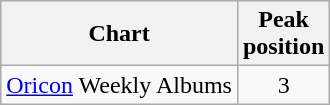<table class="wikitable">
<tr>
<th>Chart</th>
<th>Peak<br>position</th>
</tr>
<tr>
<td><a href='#'>Oricon</a> Weekly Albums</td>
<td align="center">3</td>
</tr>
</table>
